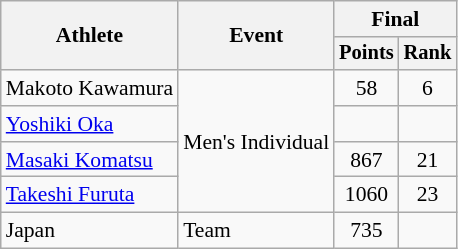<table class="wikitable" style="font-size:90%;">
<tr>
<th rowspan=2>Athlete</th>
<th rowspan=2>Event</th>
<th colspan=2>Final</th>
</tr>
<tr style="font-size:95%">
<th>Points</th>
<th>Rank</th>
</tr>
<tr align=center>
<td align=left>Makoto Kawamura</td>
<td align=left rowspan=4>Men's Individual</td>
<td>58</td>
<td>6</td>
</tr>
<tr align=center>
<td align=left><a href='#'>Yoshiki Oka</a></td>
<td></td>
</tr>
<tr align=center>
<td align=left><a href='#'>Masaki Komatsu</a></td>
<td>867</td>
<td>21</td>
</tr>
<tr align=center>
<td align=left><a href='#'>Takeshi Furuta</a></td>
<td>1060</td>
<td>23</td>
</tr>
<tr align=center>
<td align=left>Japan</td>
<td align=left rowspan=1>Team</td>
<td>735</td>
<td></td>
</tr>
</table>
